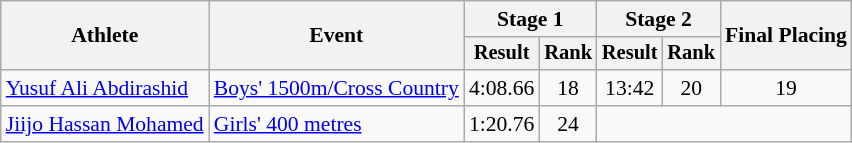<table class="wikitable" style="font-size:90%">
<tr>
<th rowspan=2>Athlete</th>
<th rowspan=2>Event</th>
<th colspan=2>Stage 1</th>
<th colspan=2>Stage 2</th>
<th rowspan=2>Final Placing</th>
</tr>
<tr style="font-size:95%">
<th>Result</th>
<th>Rank</th>
<th>Result</th>
<th>Rank</th>
</tr>
<tr align=center>
<td align=left><a href='#'>Yusuf Ali Abdirashid</a></td>
<td align=left><a href='#'>Boys' 1500m/Cross Country</a></td>
<td>4:08.66</td>
<td>18</td>
<td>13:42</td>
<td>20</td>
<td>19</td>
</tr>
<tr align=center>
<td align=left><a href='#'>Jiijo Hassan Mohamed</a></td>
<td align=left><a href='#'>Girls' 400 metres</a></td>
<td>1:20.76</td>
<td>24</td>
<td colspan=3></td>
</tr>
</table>
